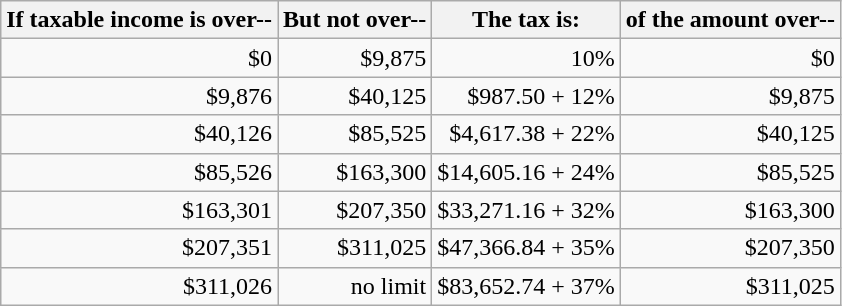<table class="wikitable" style="text-align: right">
<tr>
<th>If taxable income is  over--</th>
<th>But not over--</th>
<th>The tax is:</th>
<th>of the amount over--</th>
</tr>
<tr>
<td>$0</td>
<td>$9,875</td>
<td>10%</td>
<td>$0</td>
</tr>
<tr>
<td>$9,876</td>
<td>$40,125</td>
<td>$987.50 + 12%</td>
<td>$9,875</td>
</tr>
<tr>
<td>$40,126</td>
<td>$85,525</td>
<td>$4,617.38 + 22%</td>
<td>$40,125</td>
</tr>
<tr>
<td>$85,526</td>
<td>$163,300</td>
<td>$14,605.16 + 24%</td>
<td>$85,525</td>
</tr>
<tr>
<td>$163,301</td>
<td>$207,350</td>
<td>$33,271.16 + 32%</td>
<td>$163,300</td>
</tr>
<tr>
<td>$207,351</td>
<td>$311,025</td>
<td>$47,366.84 + 35%</td>
<td>$207,350</td>
</tr>
<tr>
<td>$311,026</td>
<td>no limit</td>
<td>$83,652.74 + 37%</td>
<td>$311,025</td>
</tr>
</table>
